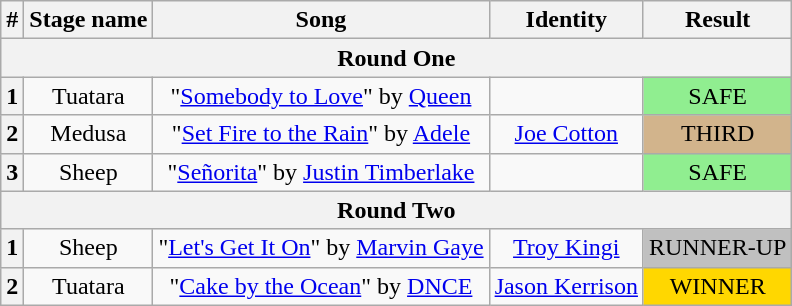<table class="wikitable plainrowheaders" style="text-align: center;">
<tr>
<th>#</th>
<th>Stage name</th>
<th>Song</th>
<th>Identity</th>
<th>Result</th>
</tr>
<tr>
<th colspan="5">Round One</th>
</tr>
<tr>
<th>1</th>
<td>Tuatara</td>
<td>"<a href='#'>Somebody to Love</a>" by <a href='#'>Queen</a></td>
<td></td>
<td bgcolor=lightgreen>SAFE</td>
</tr>
<tr>
<th>2</th>
<td>Medusa</td>
<td>"<a href='#'>Set Fire to the Rain</a>" by <a href='#'>Adele</a></td>
<td><a href='#'>Joe Cotton</a></td>
<td bgcolor="tan">THIRD</td>
</tr>
<tr>
<th>3</th>
<td>Sheep</td>
<td>"<a href='#'>Señorita</a>" by <a href='#'>Justin Timberlake</a></td>
<td></td>
<td bgcolor=lightgreen>SAFE</td>
</tr>
<tr>
<th colspan="5">Round Two</th>
</tr>
<tr>
<th>1</th>
<td>Sheep</td>
<td>"<a href='#'>Let's Get It On</a>" by <a href='#'>Marvin Gaye</a></td>
<td><a href='#'>Troy Kingi</a></td>
<td bgcolor="silver">RUNNER-UP</td>
</tr>
<tr>
<th>2</th>
<td>Tuatara</td>
<td>"<a href='#'>Cake by the Ocean</a>" by <a href='#'>DNCE</a></td>
<td><a href='#'>Jason Kerrison</a></td>
<td bgcolor="gold">WINNER</td>
</tr>
</table>
